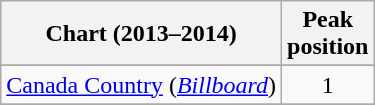<table class="wikitable sortable">
<tr>
<th>Chart (2013–2014)</th>
<th>Peak<br>position</th>
</tr>
<tr>
</tr>
<tr>
<td><a href='#'>Canada Country</a> (<em><a href='#'>Billboard</a></em>)</td>
<td align="center">1</td>
</tr>
<tr>
</tr>
<tr>
</tr>
<tr>
</tr>
</table>
